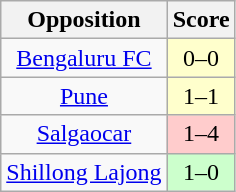<table class="wikitable" style="text-align:center">
<tr>
<th>Opposition</th>
<th>Score</th>
</tr>
<tr>
<td><a href='#'>Bengaluru FC</a></td>
<td style="background-color:#ffffcc;">0–0</td>
</tr>
<tr>
<td><a href='#'>Pune</a></td>
<td style="background-color:#ffffcc;">1–1</td>
</tr>
<tr>
<td><a href='#'>Salgaocar</a></td>
<td style="background-color:#ffcccc;">1–4</td>
</tr>
<tr>
<td><a href='#'>Shillong Lajong</a></td>
<td style="background-color:#ccffcc;">1–0</td>
</tr>
</table>
